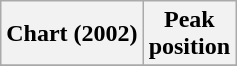<table class="wikitable sortable plainrowheaders" style="text-align:center">
<tr>
<th scope="col">Chart (2002)</th>
<th scope="col">Peak<br> position</th>
</tr>
<tr>
</tr>
</table>
